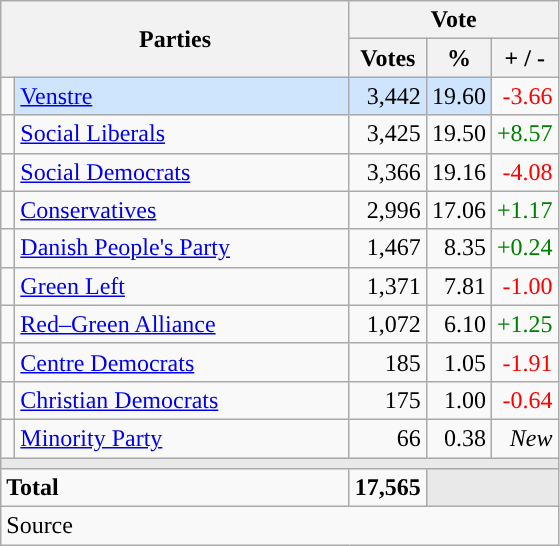<table class="wikitable" style="text-align:right;">
<tr>
<th style="text-align:centre;" rowspan="2" colspan="2" width="225">Parties</th>
<th colspan="3">Vote</th>
</tr>
<tr>
<th width="15">Votes</th>
<th width="15">%</th>
<th width="15">+ / -</th>
</tr>
<tr>
<td width="2" style="color:inherit;background:"></td>
<td bgcolor=#cfe5fe  align="left"><a href='#'>Venstre</a></td>
<td bgcolor=#cfe5fe>3,442</td>
<td bgcolor=#cfe5fe>19.60</td>
<td style=color:red;>-3.66</td>
</tr>
<tr>
<td width="2" style="color:inherit;background:"></td>
<td align="left"><a href='#'>Social Liberals</a></td>
<td>3,425</td>
<td>19.50</td>
<td style=color:green;>+8.57</td>
</tr>
<tr>
<td width="2" style="color:inherit;background:"></td>
<td align="left"><a href='#'>Social Democrats</a></td>
<td>3,366</td>
<td>19.16</td>
<td style=color:red;>-4.08</td>
</tr>
<tr>
<td width="2" style="color:inherit;background:"></td>
<td align="left"><a href='#'>Conservatives</a></td>
<td>2,996</td>
<td>17.06</td>
<td style=color:green;>+1.17</td>
</tr>
<tr>
<td width="2" style="color:inherit;background:"></td>
<td align="left"><a href='#'>Danish People's Party</a></td>
<td>1,467</td>
<td>8.35</td>
<td style=color:green;>+0.24</td>
</tr>
<tr>
<td width="2" style="color:inherit;background:"></td>
<td align="left"><a href='#'>Green Left</a></td>
<td>1,371</td>
<td>7.81</td>
<td style=color:red;>-1.00</td>
</tr>
<tr>
<td width="2" style="color:inherit;background:"></td>
<td align="left"><a href='#'>Red–Green Alliance</a></td>
<td>1,072</td>
<td>6.10</td>
<td style=color:green;>+1.25</td>
</tr>
<tr>
<td width="2" style="color:inherit;background:"></td>
<td align="left"><a href='#'>Centre Democrats</a></td>
<td>185</td>
<td>1.05</td>
<td style=color:red;>-1.91</td>
</tr>
<tr>
<td width="2" style="color:inherit;background:"></td>
<td align="left"><a href='#'>Christian Democrats</a></td>
<td>175</td>
<td>1.00</td>
<td style=color:red;>-0.64</td>
</tr>
<tr>
<td width="2" style="color:inherit;background:"></td>
<td align="left"><a href='#'>Minority Party</a></td>
<td>66</td>
<td>0.38</td>
<td><em>New</em></td>
</tr>
<tr>
<td colspan="7" bgcolor="#E9E9E9"></td>
</tr>
<tr>
<td align="left" colspan="2"><strong>Total</strong></td>
<td><strong>17,565</strong></td>
<td bgcolor="#E9E9E9" colspan="2"></td>
</tr>
<tr>
<td align="left" colspan="6">Source</td>
</tr>
</table>
